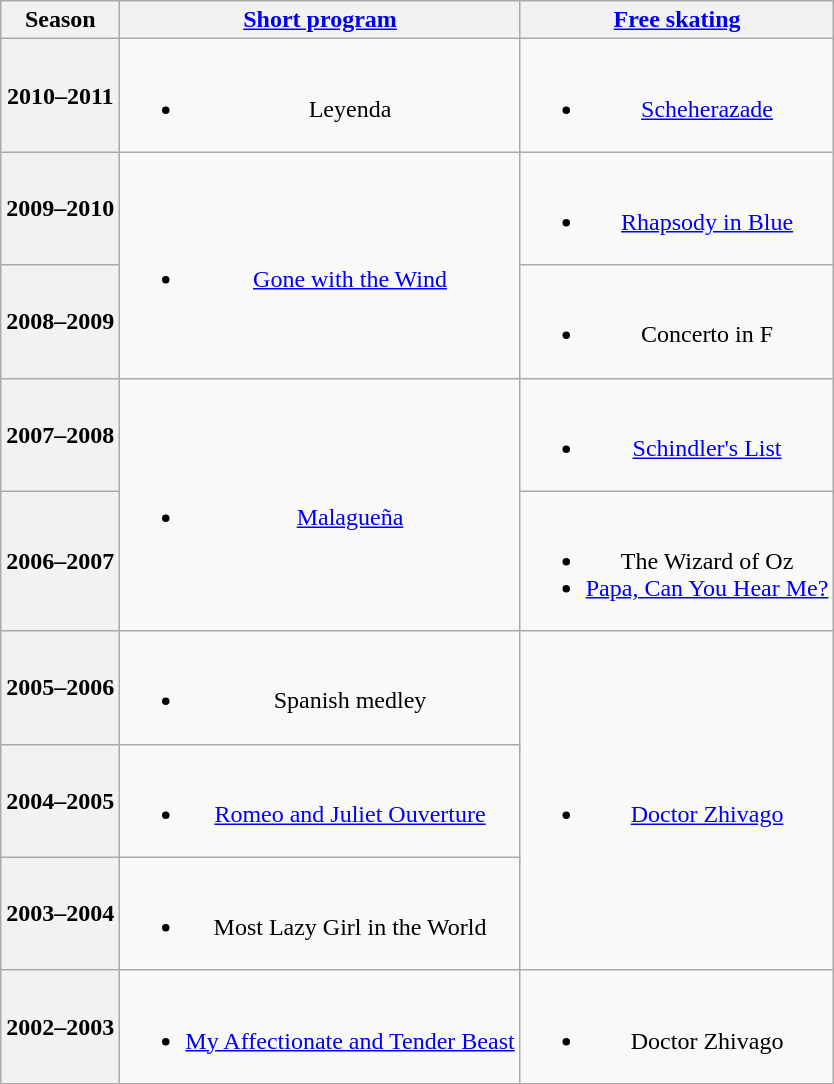<table class="wikitable" style="text-align:center">
<tr>
<th>Season</th>
<th><a href='#'>Short program</a></th>
<th><a href='#'>Free skating</a></th>
</tr>
<tr>
<th>2010–2011 <br> </th>
<td><br><ul><li>Leyenda <br></li></ul></td>
<td><br><ul><li><a href='#'>Scheherazade</a> <br></li></ul></td>
</tr>
<tr>
<th>2009–2010 <br> </th>
<td rowspan=2><br><ul><li><a href='#'>Gone with the Wind</a> <br></li></ul></td>
<td><br><ul><li><a href='#'>Rhapsody in Blue</a> <br></li></ul></td>
</tr>
<tr>
<th>2008–2009 <br> </th>
<td><br><ul><li>Concerto in F <br></li></ul></td>
</tr>
<tr>
<th>2007–2008 <br> </th>
<td rowspan=2><br><ul><li><a href='#'>Malagueña</a> <br></li></ul></td>
<td><br><ul><li><a href='#'>Schindler's List</a> <br></li></ul></td>
</tr>
<tr>
<th>2006–2007 <br> </th>
<td><br><ul><li>The Wizard of Oz</li><li><a href='#'>Papa, Can You Hear Me?</a> <br></li></ul></td>
</tr>
<tr>
<th>2005–2006 <br> </th>
<td><br><ul><li>Spanish medley</li></ul></td>
<td rowspan=3><br><ul><li><a href='#'>Doctor Zhivago</a> <br></li></ul></td>
</tr>
<tr>
<th>2004–2005 <br> </th>
<td><br><ul><li><a href='#'>Romeo and Juliet Ouverture</a> <br></li></ul></td>
</tr>
<tr>
<th>2003–2004 <br> </th>
<td><br><ul><li>Most Lazy Girl in the World <br></li></ul></td>
</tr>
<tr>
<th>2002–2003 <br> </th>
<td><br><ul><li><a href='#'>My Affectionate and Tender Beast</a> <br></li></ul></td>
<td><br><ul><li>Doctor Zhivago <br></li></ul></td>
</tr>
</table>
